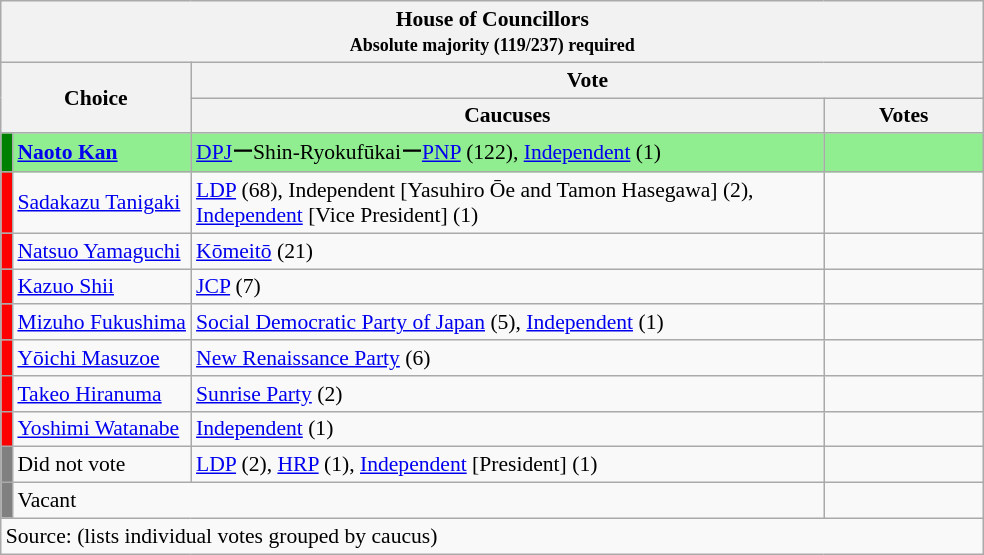<table class="wikitable" style="font-size:90%;">
<tr>
<th colspan="4">House of Councillors <br> <small>Absolute majority (119/237) required</small></th>
</tr>
<tr>
<th align="left" rowspan="2" colspan="2" width="100">Choice</th>
<th colspan="2">Vote</th>
</tr>
<tr>
<th width="415">Caucuses</th>
<th width="100">Votes</th>
</tr>
<tr style="background:lightgreen;">
<td width="1" bgcolor="green"></td>
<td align="left"><strong><a href='#'>Naoto Kan</a></strong></td>
<td><a href='#'>DPJ</a>ーShin-Ryokufūkaiー<a href='#'>PNP</a> (122), <a href='#'>Independent</a> (1)</td>
<td></td>
</tr>
<tr>
<td bgcolor="red"></td>
<td align="left"><a href='#'>Sadakazu Tanigaki</a></td>
<td><a href='#'>LDP</a> (68), Independent [Yasuhiro Ōe and Tamon Hasegawa] (2), <a href='#'>Independent</a> [Vice President] (1)</td>
<td></td>
</tr>
<tr>
<td bgcolor="red"></td>
<td align="left"><a href='#'>Natsuo Yamaguchi</a></td>
<td><a href='#'>Kōmeitō</a> (21)</td>
<td></td>
</tr>
<tr>
<td bgcolor="red"></td>
<td align="left"><a href='#'>Kazuo Shii</a></td>
<td><a href='#'>JCP</a> (7)</td>
<td></td>
</tr>
<tr>
<td bgcolor="red"></td>
<td align="left"><a href='#'>Mizuho Fukushima</a></td>
<td><a href='#'>Social Democratic Party of Japan</a> (5), <a href='#'>Independent</a> (1)</td>
<td></td>
</tr>
<tr>
<td bgcolor="red"></td>
<td align="left"><a href='#'>Yōichi Masuzoe</a></td>
<td><a href='#'>New Renaissance Party</a> (6)</td>
<td></td>
</tr>
<tr>
<td bgcolor="red"></td>
<td align="left"><a href='#'>Takeo Hiranuma</a></td>
<td><a href='#'>Sunrise Party</a> (2)</td>
<td></td>
</tr>
<tr>
<td bgcolor="red"></td>
<td align="left"><a href='#'>Yoshimi Watanabe</a></td>
<td><a href='#'>Independent</a> (1)</td>
<td></td>
</tr>
<tr>
<td bgcolor="gray"></td>
<td align="left">Did not vote</td>
<td><a href='#'>LDP</a> (2), <a href='#'>HRP</a> (1), <a href='#'>Independent</a> [President] (1)</td>
<td></td>
</tr>
<tr>
<td bgcolor="gray"></td>
<td align="left" colspan="2">Vacant</td>
<td></td>
</tr>
<tr>
<td colspan="4">Source:  (lists individual votes grouped by caucus)</td>
</tr>
</table>
